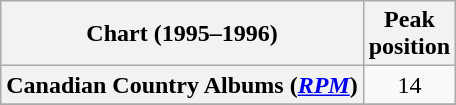<table class="wikitable sortable plainrowheaders" style="text-align:center">
<tr>
<th scope="col">Chart (1995–1996)</th>
<th scope="col">Peak<br> position</th>
</tr>
<tr>
<th scope="row">Canadian Country Albums (<em><a href='#'>RPM</a></em>)</th>
<td>14</td>
</tr>
<tr>
</tr>
<tr>
</tr>
</table>
